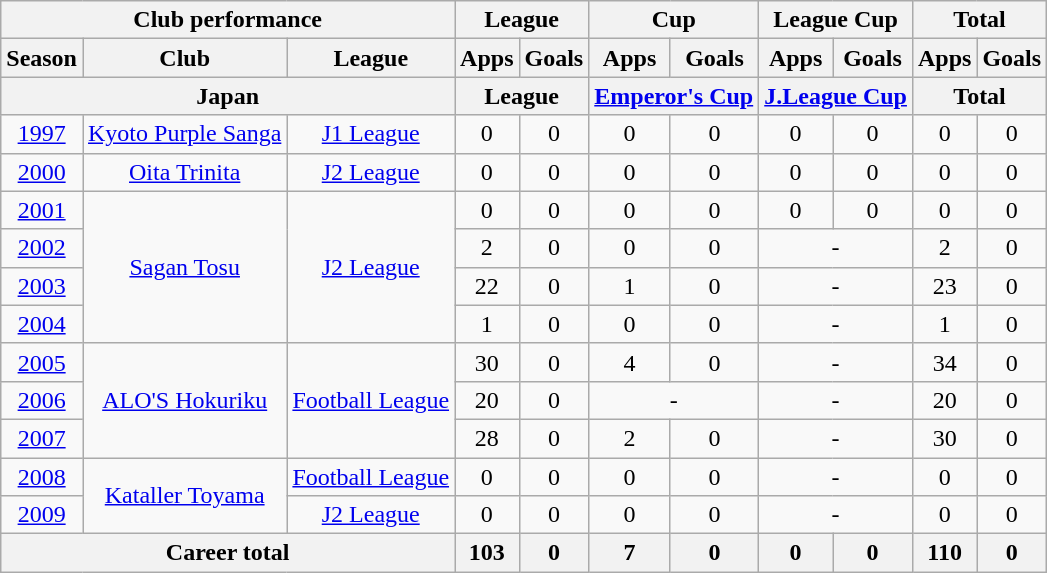<table class="wikitable" style="text-align:center">
<tr>
<th colspan=3>Club performance</th>
<th colspan=2>League</th>
<th colspan=2>Cup</th>
<th colspan=2>League Cup</th>
<th colspan=2>Total</th>
</tr>
<tr>
<th>Season</th>
<th>Club</th>
<th>League</th>
<th>Apps</th>
<th>Goals</th>
<th>Apps</th>
<th>Goals</th>
<th>Apps</th>
<th>Goals</th>
<th>Apps</th>
<th>Goals</th>
</tr>
<tr>
<th colspan=3>Japan</th>
<th colspan=2>League</th>
<th colspan=2><a href='#'>Emperor's Cup</a></th>
<th colspan=2><a href='#'>J.League Cup</a></th>
<th colspan=2>Total</th>
</tr>
<tr>
<td><a href='#'>1997</a></td>
<td><a href='#'>Kyoto Purple Sanga</a></td>
<td><a href='#'>J1 League</a></td>
<td>0</td>
<td>0</td>
<td>0</td>
<td>0</td>
<td>0</td>
<td>0</td>
<td>0</td>
<td>0</td>
</tr>
<tr>
<td><a href='#'>2000</a></td>
<td><a href='#'>Oita Trinita</a></td>
<td><a href='#'>J2 League</a></td>
<td>0</td>
<td>0</td>
<td>0</td>
<td>0</td>
<td>0</td>
<td>0</td>
<td>0</td>
<td>0</td>
</tr>
<tr>
<td><a href='#'>2001</a></td>
<td rowspan="4"><a href='#'>Sagan Tosu</a></td>
<td rowspan="4"><a href='#'>J2 League</a></td>
<td>0</td>
<td>0</td>
<td>0</td>
<td>0</td>
<td>0</td>
<td>0</td>
<td>0</td>
<td>0</td>
</tr>
<tr>
<td><a href='#'>2002</a></td>
<td>2</td>
<td>0</td>
<td>0</td>
<td>0</td>
<td colspan="2">-</td>
<td>2</td>
<td>0</td>
</tr>
<tr>
<td><a href='#'>2003</a></td>
<td>22</td>
<td>0</td>
<td>1</td>
<td>0</td>
<td colspan="2">-</td>
<td>23</td>
<td>0</td>
</tr>
<tr>
<td><a href='#'>2004</a></td>
<td>1</td>
<td>0</td>
<td>0</td>
<td>0</td>
<td colspan="2">-</td>
<td>1</td>
<td>0</td>
</tr>
<tr>
<td><a href='#'>2005</a></td>
<td rowspan="3"><a href='#'>ALO'S Hokuriku</a></td>
<td rowspan="3"><a href='#'>Football League</a></td>
<td>30</td>
<td>0</td>
<td>4</td>
<td>0</td>
<td colspan="2">-</td>
<td>34</td>
<td>0</td>
</tr>
<tr>
<td><a href='#'>2006</a></td>
<td>20</td>
<td>0</td>
<td colspan="2">-</td>
<td colspan="2">-</td>
<td>20</td>
<td>0</td>
</tr>
<tr>
<td><a href='#'>2007</a></td>
<td>28</td>
<td>0</td>
<td>2</td>
<td>0</td>
<td colspan="2">-</td>
<td>30</td>
<td>0</td>
</tr>
<tr>
<td><a href='#'>2008</a></td>
<td rowspan="2"><a href='#'>Kataller Toyama</a></td>
<td><a href='#'>Football League</a></td>
<td>0</td>
<td>0</td>
<td>0</td>
<td>0</td>
<td colspan="2">-</td>
<td>0</td>
<td>0</td>
</tr>
<tr>
<td><a href='#'>2009</a></td>
<td><a href='#'>J2 League</a></td>
<td>0</td>
<td>0</td>
<td>0</td>
<td>0</td>
<td colspan="2">-</td>
<td>0</td>
<td>0</td>
</tr>
<tr>
<th colspan=3>Career total</th>
<th>103</th>
<th>0</th>
<th>7</th>
<th>0</th>
<th>0</th>
<th>0</th>
<th>110</th>
<th>0</th>
</tr>
</table>
